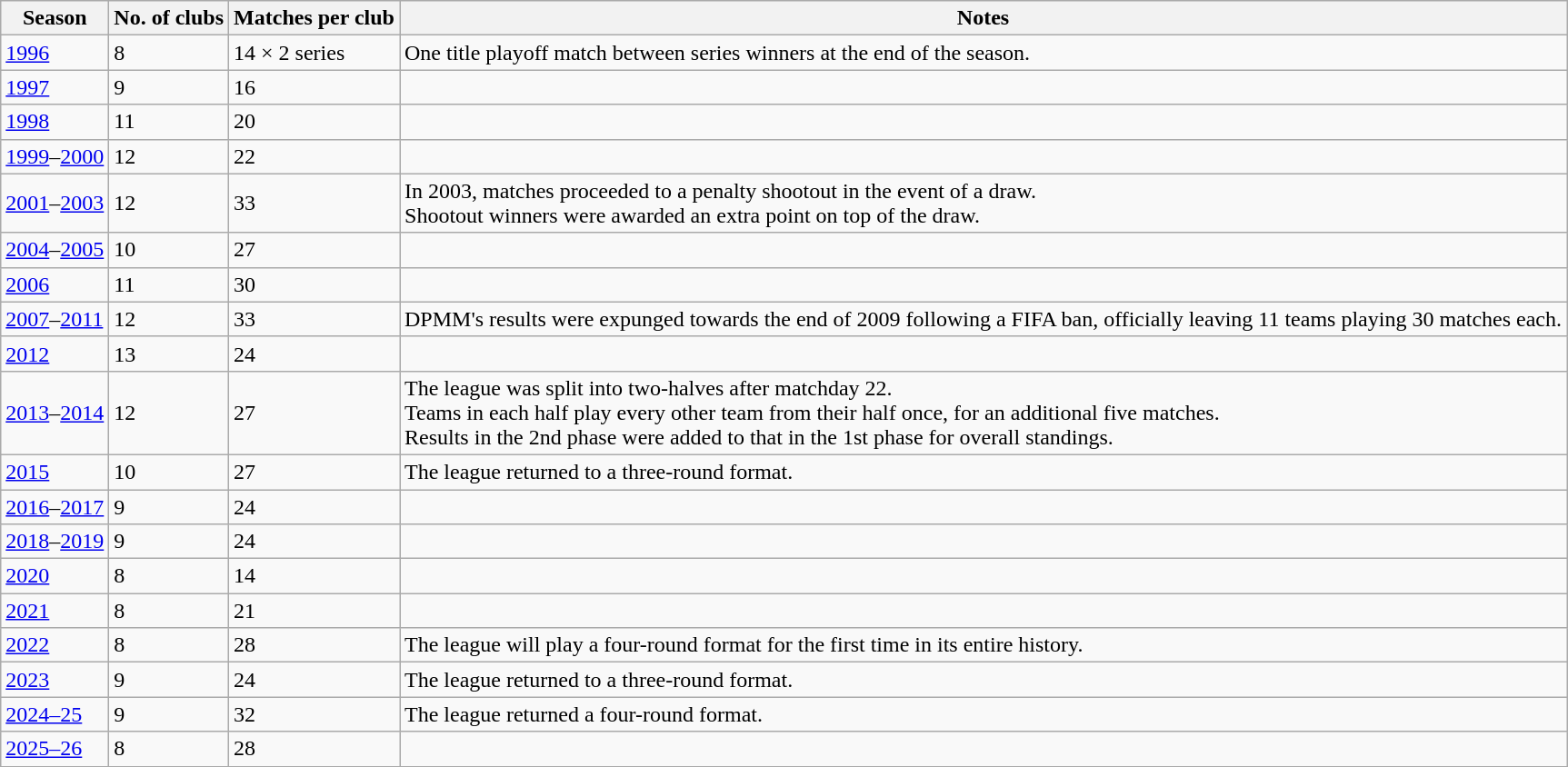<table class="wikitable">
<tr>
<th>Season</th>
<th>No. of clubs</th>
<th>Matches per club</th>
<th>Notes</th>
</tr>
<tr>
<td><a href='#'>1996</a></td>
<td>8</td>
<td>14 × 2 series</td>
<td>One title playoff match between series winners at the end of the season.</td>
</tr>
<tr>
<td><a href='#'>1997</a></td>
<td>9</td>
<td>16</td>
<td></td>
</tr>
<tr>
<td><a href='#'>1998</a></td>
<td>11</td>
<td>20</td>
<td></td>
</tr>
<tr>
<td><a href='#'>1999</a>–<a href='#'>2000</a></td>
<td>12</td>
<td>22</td>
<td></td>
</tr>
<tr>
<td><a href='#'>2001</a>–<a href='#'>2003</a></td>
<td>12</td>
<td>33</td>
<td>In 2003, matches proceeded to a penalty shootout in the event of a draw.<br>Shootout winners were awarded an extra point on top of the draw.</td>
</tr>
<tr>
<td><a href='#'>2004</a>–<a href='#'>2005</a></td>
<td>10</td>
<td>27</td>
<td></td>
</tr>
<tr>
<td><a href='#'>2006</a></td>
<td>11</td>
<td>30</td>
<td></td>
</tr>
<tr>
<td><a href='#'>2007</a>–<a href='#'>2011</a></td>
<td>12</td>
<td>33</td>
<td>DPMM's results were expunged towards the end of 2009 following a FIFA ban, officially leaving 11 teams playing 30 matches each.</td>
</tr>
<tr>
<td><a href='#'>2012</a></td>
<td>13</td>
<td>24</td>
<td></td>
</tr>
<tr>
<td><a href='#'>2013</a>–<a href='#'>2014</a></td>
<td>12</td>
<td>27</td>
<td>The league was split into two-halves after matchday 22.<br>Teams in each half play every other team from their half once, for an additional five matches.<br>Results in the 2nd phase were added to that in the 1st phase for overall standings.</td>
</tr>
<tr>
<td><a href='#'>2015</a></td>
<td>10</td>
<td>27</td>
<td>The league returned to a three-round format.</td>
</tr>
<tr>
<td><a href='#'>2016</a>–<a href='#'>2017</a></td>
<td>9</td>
<td>24</td>
<td></td>
</tr>
<tr>
<td><a href='#'>2018</a>–<a href='#'>2019</a></td>
<td>9</td>
<td>24</td>
<td></td>
</tr>
<tr>
<td><a href='#'>2020</a></td>
<td>8</td>
<td>14</td>
<td></td>
</tr>
<tr>
<td><a href='#'>2021</a></td>
<td>8</td>
<td>21</td>
<td></td>
</tr>
<tr>
<td><a href='#'>2022</a></td>
<td>8</td>
<td>28</td>
<td>The league will play a four-round format for the first time in its entire history.</td>
</tr>
<tr>
<td><a href='#'>2023</a></td>
<td>9</td>
<td>24</td>
<td>The league returned to a three-round format.</td>
</tr>
<tr>
<td><a href='#'>2024–25</a></td>
<td>9</td>
<td>32</td>
<td>The league returned a four-round format.</td>
</tr>
<tr>
<td><a href='#'>2025–26</a></td>
<td>8</td>
<td>28</td>
<td></td>
</tr>
</table>
